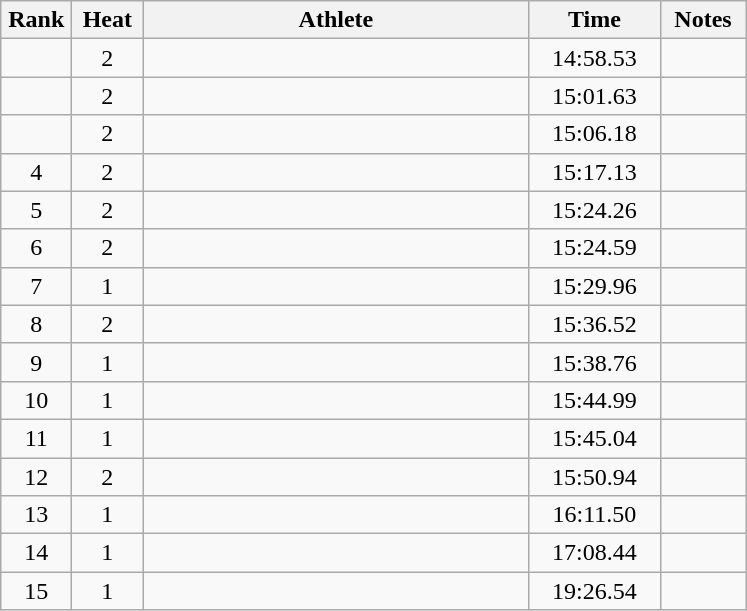<table class="wikitable" style="text-align:center">
<tr>
<th width=40>Rank</th>
<th width=40>Heat</th>
<th width=250>Athlete</th>
<th width=80>Time</th>
<th width=50>Notes</th>
</tr>
<tr>
<td></td>
<td>2</td>
<td align=left></td>
<td>14:58.53</td>
<td></td>
</tr>
<tr>
<td></td>
<td>2</td>
<td align=left></td>
<td>15:01.63</td>
<td></td>
</tr>
<tr>
<td></td>
<td>2</td>
<td align=left></td>
<td>15:06.18</td>
<td></td>
</tr>
<tr>
<td>4</td>
<td>2</td>
<td align=left></td>
<td>15:17.13</td>
<td></td>
</tr>
<tr>
<td>5</td>
<td>2</td>
<td align=left></td>
<td>15:24.26</td>
<td></td>
</tr>
<tr>
<td>6</td>
<td>2</td>
<td align=left></td>
<td>15:24.59</td>
<td></td>
</tr>
<tr>
<td>7</td>
<td>1</td>
<td align=left></td>
<td>15:29.96</td>
<td></td>
</tr>
<tr>
<td>8</td>
<td>2</td>
<td align=left></td>
<td>15:36.52</td>
<td></td>
</tr>
<tr>
<td>9</td>
<td>1</td>
<td align=left></td>
<td>15:38.76</td>
<td></td>
</tr>
<tr>
<td>10</td>
<td>1</td>
<td align=left></td>
<td>15:44.99</td>
<td></td>
</tr>
<tr>
<td>11</td>
<td>1</td>
<td align=left></td>
<td>15:45.04</td>
<td></td>
</tr>
<tr>
<td>12</td>
<td>2</td>
<td align=left></td>
<td>15:50.94</td>
<td></td>
</tr>
<tr>
<td>13</td>
<td>1</td>
<td align=left></td>
<td>16:11.50</td>
<td></td>
</tr>
<tr>
<td>14</td>
<td>1</td>
<td align=left></td>
<td>17:08.44</td>
<td></td>
</tr>
<tr>
<td>15</td>
<td>1</td>
<td align=left></td>
<td>19:26.54</td>
<td></td>
</tr>
</table>
